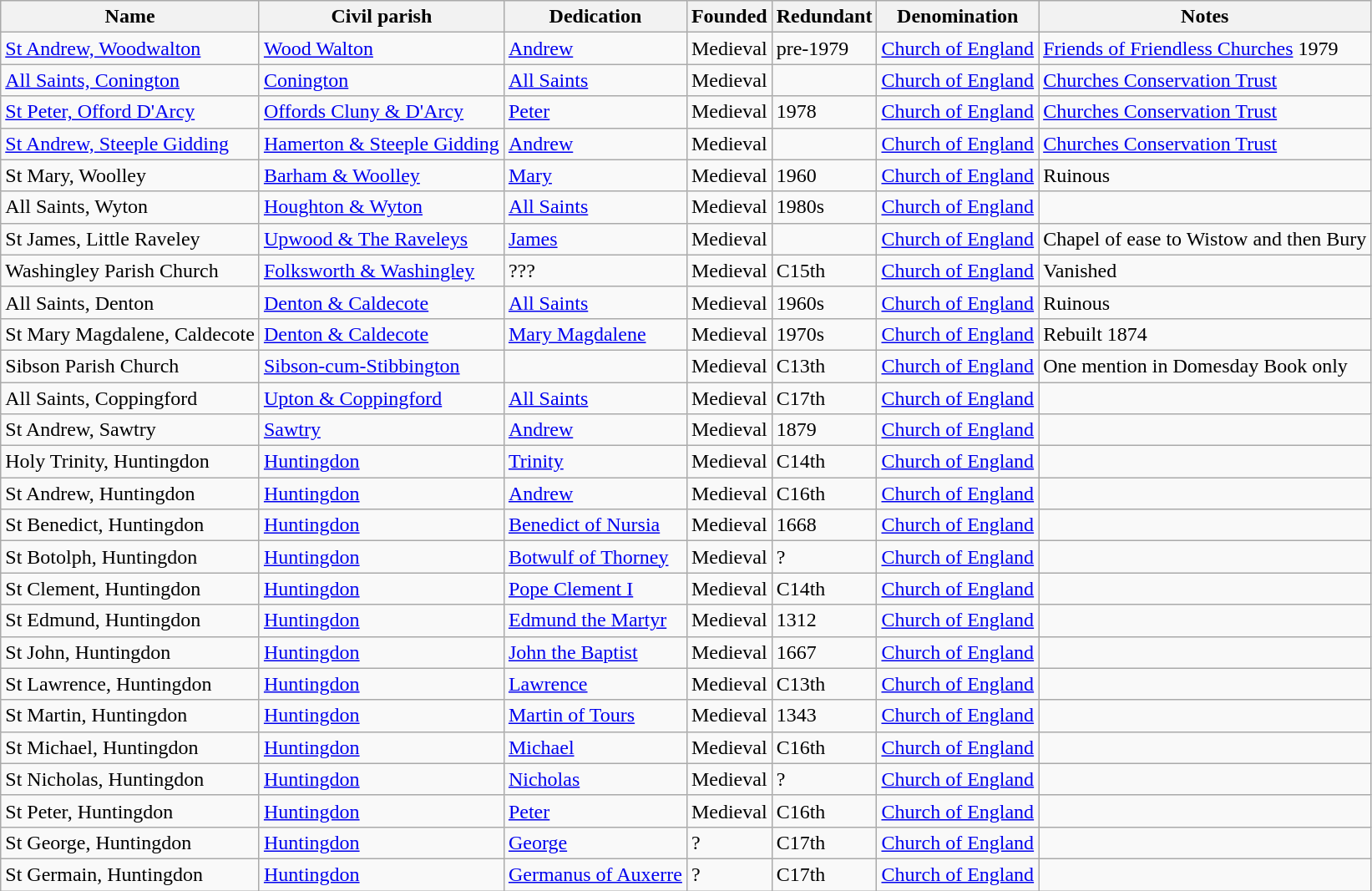<table class="wikitable sortable">
<tr>
<th scope="col">Name</th>
<th>Civil parish</th>
<th>Dedication</th>
<th>Founded</th>
<th>Redundant</th>
<th>Denomination</th>
<th>Notes</th>
</tr>
<tr>
<td><a href='#'>St Andrew, Woodwalton</a></td>
<td><a href='#'>Wood Walton</a></td>
<td><a href='#'>Andrew</a></td>
<td>Medieval</td>
<td>pre-1979</td>
<td><a href='#'>Church of England</a></td>
<td><a href='#'>Friends of Friendless Churches</a> 1979</td>
</tr>
<tr>
<td><a href='#'>All Saints, Conington</a></td>
<td><a href='#'>Conington</a></td>
<td><a href='#'>All Saints</a></td>
<td>Medieval</td>
<td></td>
<td><a href='#'>Church of England</a></td>
<td><a href='#'>Churches Conservation Trust</a></td>
</tr>
<tr>
<td><a href='#'>St Peter, Offord D'Arcy</a></td>
<td><a href='#'>Offords Cluny & D'Arcy</a></td>
<td><a href='#'>Peter</a></td>
<td>Medieval</td>
<td>1978</td>
<td><a href='#'>Church of England</a></td>
<td><a href='#'>Churches Conservation Trust</a></td>
</tr>
<tr>
<td><a href='#'>St Andrew, Steeple Gidding</a></td>
<td><a href='#'>Hamerton & Steeple Gidding</a></td>
<td><a href='#'>Andrew</a></td>
<td>Medieval</td>
<td></td>
<td><a href='#'>Church of England</a></td>
<td><a href='#'>Churches Conservation Trust</a></td>
</tr>
<tr>
<td>St Mary, Woolley</td>
<td><a href='#'>Barham & Woolley</a></td>
<td><a href='#'>Mary</a></td>
<td>Medieval</td>
<td>1960</td>
<td><a href='#'>Church of England</a></td>
<td>Ruinous</td>
</tr>
<tr>
<td>All Saints, Wyton</td>
<td><a href='#'>Houghton & Wyton</a></td>
<td><a href='#'>All Saints</a></td>
<td>Medieval</td>
<td>1980s</td>
<td><a href='#'>Church of England</a></td>
<td></td>
</tr>
<tr>
<td>St James, Little Raveley</td>
<td><a href='#'>Upwood & The Raveleys</a></td>
<td><a href='#'>James</a></td>
<td>Medieval</td>
<td></td>
<td><a href='#'>Church of England</a></td>
<td>Chapel of ease to Wistow and then Bury</td>
</tr>
<tr>
<td>Washingley Parish Church</td>
<td><a href='#'>Folksworth & Washingley</a></td>
<td>???</td>
<td>Medieval</td>
<td>C15th</td>
<td><a href='#'>Church of England</a></td>
<td>Vanished</td>
</tr>
<tr>
<td>All Saints, Denton</td>
<td><a href='#'>Denton & Caldecote</a></td>
<td><a href='#'>All Saints</a></td>
<td>Medieval</td>
<td>1960s</td>
<td><a href='#'>Church of England</a></td>
<td>Ruinous</td>
</tr>
<tr>
<td>St Mary Magdalene, Caldecote</td>
<td><a href='#'>Denton & Caldecote</a></td>
<td><a href='#'>Mary Magdalene</a></td>
<td>Medieval</td>
<td>1970s</td>
<td><a href='#'>Church of England</a></td>
<td>Rebuilt 1874</td>
</tr>
<tr>
<td>Sibson Parish Church</td>
<td><a href='#'>Sibson-cum-Stibbington</a></td>
<td></td>
<td>Medieval</td>
<td>C13th</td>
<td><a href='#'>Church of England</a></td>
<td>One mention in Domesday Book only</td>
</tr>
<tr>
<td>All Saints, Coppingford</td>
<td><a href='#'>Upton & Coppingford</a></td>
<td><a href='#'>All Saints</a></td>
<td>Medieval</td>
<td>C17th</td>
<td><a href='#'>Church of England</a></td>
<td></td>
</tr>
<tr>
<td>St Andrew, Sawtry</td>
<td><a href='#'>Sawtry</a></td>
<td><a href='#'>Andrew</a></td>
<td>Medieval</td>
<td>1879</td>
<td><a href='#'>Church of England</a></td>
<td></td>
</tr>
<tr>
<td>Holy Trinity, Huntingdon</td>
<td><a href='#'>Huntingdon</a></td>
<td><a href='#'>Trinity</a></td>
<td>Medieval</td>
<td>C14th</td>
<td><a href='#'>Church of England</a></td>
<td></td>
</tr>
<tr>
<td>St Andrew, Huntingdon</td>
<td><a href='#'>Huntingdon</a></td>
<td><a href='#'>Andrew</a></td>
<td>Medieval</td>
<td>C16th</td>
<td><a href='#'>Church of England</a></td>
<td></td>
</tr>
<tr>
<td>St Benedict, Huntingdon</td>
<td><a href='#'>Huntingdon</a></td>
<td><a href='#'>Benedict of Nursia</a></td>
<td>Medieval</td>
<td>1668</td>
<td><a href='#'>Church of England</a></td>
<td></td>
</tr>
<tr>
<td>St Botolph, Huntingdon</td>
<td><a href='#'>Huntingdon</a></td>
<td><a href='#'>Botwulf of Thorney</a></td>
<td>Medieval</td>
<td>?</td>
<td><a href='#'>Church of England</a></td>
<td></td>
</tr>
<tr>
<td>St Clement, Huntingdon</td>
<td><a href='#'>Huntingdon</a></td>
<td><a href='#'>Pope Clement I</a></td>
<td>Medieval</td>
<td>C14th</td>
<td><a href='#'>Church of England</a></td>
<td></td>
</tr>
<tr>
<td>St Edmund, Huntingdon</td>
<td><a href='#'>Huntingdon</a></td>
<td><a href='#'>Edmund the Martyr</a></td>
<td>Medieval</td>
<td>1312</td>
<td><a href='#'>Church of England</a></td>
<td></td>
</tr>
<tr>
<td>St John, Huntingdon</td>
<td><a href='#'>Huntingdon</a></td>
<td><a href='#'>John the Baptist</a></td>
<td>Medieval</td>
<td>1667</td>
<td><a href='#'>Church of England</a></td>
<td></td>
</tr>
<tr>
<td>St Lawrence, Huntingdon</td>
<td><a href='#'>Huntingdon</a></td>
<td><a href='#'>Lawrence</a></td>
<td>Medieval</td>
<td>C13th</td>
<td><a href='#'>Church of England</a></td>
<td></td>
</tr>
<tr>
<td>St Martin, Huntingdon</td>
<td><a href='#'>Huntingdon</a></td>
<td><a href='#'>Martin of Tours</a></td>
<td>Medieval</td>
<td>1343</td>
<td><a href='#'>Church of England</a></td>
<td></td>
</tr>
<tr>
<td>St Michael, Huntingdon</td>
<td><a href='#'>Huntingdon</a></td>
<td><a href='#'>Michael</a></td>
<td>Medieval</td>
<td>C16th</td>
<td><a href='#'>Church of England</a></td>
<td></td>
</tr>
<tr>
<td>St Nicholas, Huntingdon</td>
<td><a href='#'>Huntingdon</a></td>
<td><a href='#'>Nicholas</a></td>
<td>Medieval</td>
<td>?</td>
<td><a href='#'>Church of England</a></td>
<td></td>
</tr>
<tr>
<td>St Peter, Huntingdon</td>
<td><a href='#'>Huntingdon</a></td>
<td><a href='#'>Peter</a></td>
<td>Medieval</td>
<td>C16th</td>
<td><a href='#'>Church of England</a></td>
<td></td>
</tr>
<tr>
<td>St George, Huntingdon</td>
<td><a href='#'>Huntingdon</a></td>
<td><a href='#'>George</a></td>
<td>?</td>
<td>C17th</td>
<td><a href='#'>Church of England</a></td>
<td></td>
</tr>
<tr>
<td>St Germain, Huntingdon</td>
<td><a href='#'>Huntingdon</a></td>
<td><a href='#'>Germanus of Auxerre</a></td>
<td>?</td>
<td>C17th</td>
<td><a href='#'>Church of England</a></td>
<td></td>
</tr>
</table>
